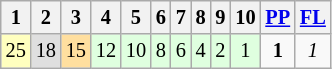<table class="wikitable" style="font-size: 85%;">
<tr>
<th>1</th>
<th>2</th>
<th>3</th>
<th>4</th>
<th>5</th>
<th>6</th>
<th>7</th>
<th>8</th>
<th>9</th>
<th>10</th>
<th><a href='#'>PP</a></th>
<th><a href='#'>FL</a></th>
</tr>
<tr align="center">
<td style="background:#FFFFBF;">25</td>
<td style="background:#DFDFDF;">18</td>
<td style="background:#FFDF9F;">15</td>
<td style="background:#DFFFDF;">12</td>
<td style="background:#DFFFDF;">10</td>
<td style="background:#DFFFDF;">8</td>
<td style="background:#DFFFDF;">6</td>
<td style="background:#DFFFDF;">4</td>
<td style="background:#DFFFDF;">2</td>
<td style="background:#DFFFDF;">1</td>
<td><strong>1</strong></td>
<td><em>1</em></td>
</tr>
</table>
